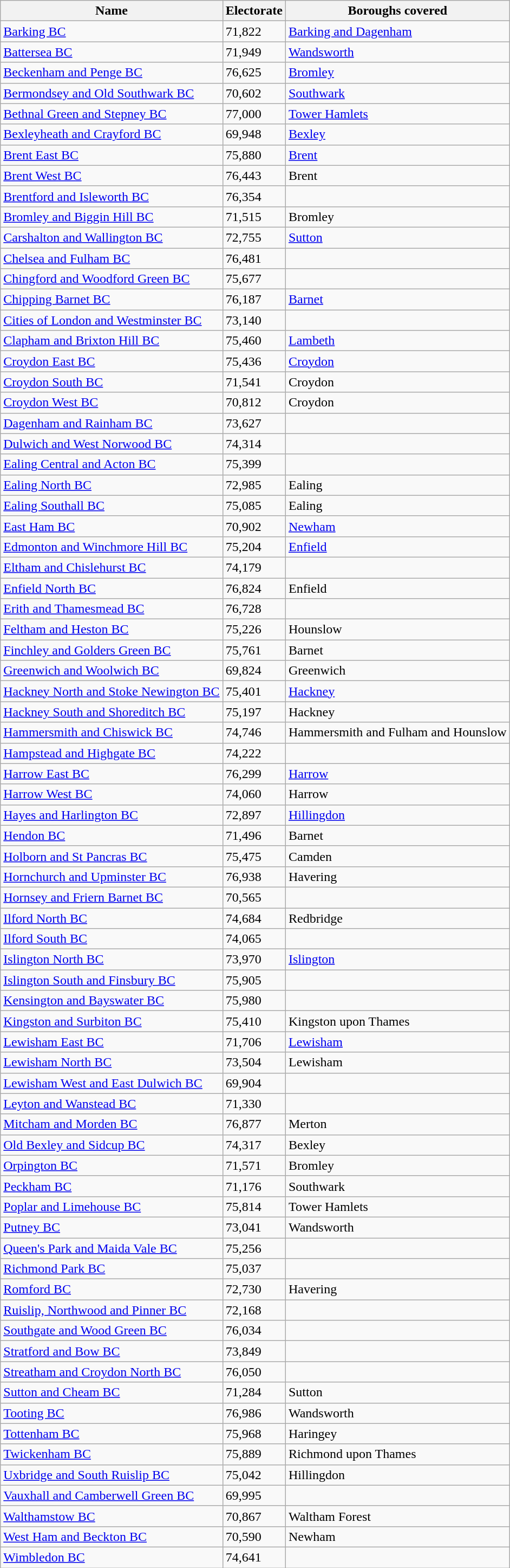<table class="wikitable sortable">
<tr>
<th>Name</th>
<th>Electorate</th>
<th>Boroughs covered</th>
</tr>
<tr>
<td><a href='#'>Barking BC</a></td>
<td>71,822</td>
<td><a href='#'>Barking and Dagenham</a></td>
</tr>
<tr>
<td><a href='#'>Battersea BC</a></td>
<td>71,949</td>
<td><a href='#'>Wandsworth</a></td>
</tr>
<tr>
<td><a href='#'>Beckenham and Penge BC</a></td>
<td>76,625</td>
<td><a href='#'>Bromley</a></td>
</tr>
<tr>
<td><a href='#'>Bermondsey and Old Southwark BC</a></td>
<td>70,602</td>
<td><a href='#'>Southwark</a></td>
</tr>
<tr>
<td><a href='#'>Bethnal Green and Stepney BC</a></td>
<td>77,000</td>
<td><a href='#'>Tower Hamlets</a></td>
</tr>
<tr>
<td><a href='#'>Bexleyheath and Crayford BC</a></td>
<td>69,948</td>
<td><a href='#'>Bexley</a></td>
</tr>
<tr>
<td><a href='#'>Brent East BC</a></td>
<td>75,880</td>
<td><a href='#'>Brent</a></td>
</tr>
<tr>
<td><a href='#'>Brent West BC</a></td>
<td>76,443</td>
<td>Brent</td>
</tr>
<tr>
<td><a href='#'>Brentford and Isleworth BC</a></td>
<td>76,354</td>
<td></td>
</tr>
<tr>
<td><a href='#'>Bromley and Biggin Hill BC</a></td>
<td>71,515</td>
<td>Bromley</td>
</tr>
<tr>
<td><a href='#'>Carshalton and Wallington BC</a></td>
<td>72,755</td>
<td><a href='#'>Sutton</a></td>
</tr>
<tr>
<td><a href='#'>Chelsea and Fulham BC</a></td>
<td>76,481</td>
<td></td>
</tr>
<tr>
<td><a href='#'>Chingford and Woodford Green BC</a></td>
<td>75,677</td>
<td></td>
</tr>
<tr>
<td><a href='#'>Chipping Barnet BC</a></td>
<td>76,187</td>
<td><a href='#'>Barnet</a></td>
</tr>
<tr>
<td><a href='#'>Cities of London and Westminster BC</a></td>
<td>73,140</td>
<td></td>
</tr>
<tr>
<td><a href='#'>Clapham and Brixton Hill BC</a></td>
<td>75,460</td>
<td><a href='#'>Lambeth</a></td>
</tr>
<tr>
<td><a href='#'>Croydon East BC</a></td>
<td>75,436</td>
<td><a href='#'>Croydon</a></td>
</tr>
<tr>
<td><a href='#'>Croydon South BC</a></td>
<td>71,541</td>
<td>Croydon</td>
</tr>
<tr>
<td><a href='#'>Croydon West BC</a></td>
<td>70,812</td>
<td>Croydon</td>
</tr>
<tr>
<td><a href='#'>Dagenham and Rainham BC</a></td>
<td>73,627</td>
<td></td>
</tr>
<tr>
<td><a href='#'>Dulwich and West Norwood BC</a></td>
<td>74,314</td>
<td></td>
</tr>
<tr>
<td><a href='#'>Ealing Central and Acton BC</a></td>
<td>75,399</td>
<td></td>
</tr>
<tr>
<td><a href='#'>Ealing North BC</a></td>
<td>72,985</td>
<td>Ealing</td>
</tr>
<tr>
<td><a href='#'>Ealing Southall BC</a></td>
<td>75,085</td>
<td>Ealing</td>
</tr>
<tr>
<td><a href='#'>East Ham BC</a></td>
<td>70,902</td>
<td><a href='#'>Newham</a></td>
</tr>
<tr>
<td><a href='#'>Edmonton and Winchmore Hill BC</a></td>
<td>75,204</td>
<td><a href='#'>Enfield</a></td>
</tr>
<tr>
<td><a href='#'>Eltham and Chislehurst BC</a></td>
<td>74,179</td>
<td></td>
</tr>
<tr>
<td><a href='#'>Enfield North BC</a></td>
<td>76,824</td>
<td>Enfield</td>
</tr>
<tr>
<td><a href='#'>Erith and Thamesmead BC</a></td>
<td>76,728</td>
<td></td>
</tr>
<tr>
<td><a href='#'>Feltham and Heston BC</a></td>
<td>75,226</td>
<td>Hounslow</td>
</tr>
<tr>
<td><a href='#'>Finchley and Golders Green BC</a></td>
<td>75,761</td>
<td>Barnet</td>
</tr>
<tr>
<td><a href='#'>Greenwich and Woolwich BC</a></td>
<td>69,824</td>
<td>Greenwich</td>
</tr>
<tr>
<td><a href='#'>Hackney North and Stoke Newington BC</a></td>
<td>75,401</td>
<td><a href='#'>Hackney</a></td>
</tr>
<tr>
<td><a href='#'>Hackney South and Shoreditch BC</a></td>
<td>75,197</td>
<td>Hackney</td>
</tr>
<tr>
<td><a href='#'>Hammersmith and Chiswick BC</a></td>
<td>74,746</td>
<td>Hammersmith and Fulham and Hounslow</td>
</tr>
<tr>
<td><a href='#'>Hampstead and Highgate BC</a></td>
<td>74,222</td>
<td></td>
</tr>
<tr>
<td><a href='#'>Harrow East BC</a></td>
<td>76,299</td>
<td><a href='#'>Harrow</a></td>
</tr>
<tr>
<td><a href='#'>Harrow West BC</a></td>
<td>74,060</td>
<td>Harrow</td>
</tr>
<tr>
<td><a href='#'>Hayes and Harlington BC</a></td>
<td>72,897</td>
<td><a href='#'>Hillingdon</a></td>
</tr>
<tr>
<td><a href='#'>Hendon BC</a></td>
<td>71,496</td>
<td>Barnet</td>
</tr>
<tr>
<td><a href='#'>Holborn and St Pancras BC</a></td>
<td>75,475</td>
<td>Camden</td>
</tr>
<tr>
<td><a href='#'>Hornchurch and Upminster BC</a></td>
<td>76,938</td>
<td>Havering</td>
</tr>
<tr>
<td><a href='#'>Hornsey and Friern Barnet BC</a></td>
<td>70,565</td>
<td></td>
</tr>
<tr>
<td><a href='#'>Ilford North BC</a></td>
<td>74,684</td>
<td>Redbridge</td>
</tr>
<tr>
<td><a href='#'>Ilford South BC</a></td>
<td>74,065</td>
<td></td>
</tr>
<tr>
<td><a href='#'>Islington North BC</a></td>
<td>73,970</td>
<td><a href='#'>Islington</a></td>
</tr>
<tr>
<td><a href='#'>Islington South and Finsbury BC</a></td>
<td>75,905</td>
<td></td>
</tr>
<tr>
<td><a href='#'>Kensington and Bayswater BC</a></td>
<td>75,980</td>
<td></td>
</tr>
<tr>
<td><a href='#'>Kingston and Surbiton BC</a></td>
<td>75,410</td>
<td>Kingston upon Thames</td>
</tr>
<tr>
<td><a href='#'>Lewisham East BC</a></td>
<td>71,706</td>
<td><a href='#'>Lewisham</a></td>
</tr>
<tr>
<td><a href='#'>Lewisham North BC</a></td>
<td>73,504</td>
<td>Lewisham</td>
</tr>
<tr>
<td><a href='#'>Lewisham West and East Dulwich BC</a></td>
<td>69,904</td>
<td></td>
</tr>
<tr>
<td><a href='#'>Leyton and Wanstead BC</a></td>
<td>71,330</td>
<td></td>
</tr>
<tr>
<td><a href='#'>Mitcham and Morden BC</a></td>
<td>76,877</td>
<td>Merton</td>
</tr>
<tr>
<td><a href='#'>Old Bexley and Sidcup BC</a></td>
<td>74,317</td>
<td>Bexley</td>
</tr>
<tr>
<td><a href='#'>Orpington BC</a></td>
<td>71,571</td>
<td>Bromley</td>
</tr>
<tr>
<td><a href='#'>Peckham BC</a></td>
<td>71,176</td>
<td>Southwark</td>
</tr>
<tr>
<td><a href='#'>Poplar and Limehouse BC</a></td>
<td>75,814</td>
<td>Tower Hamlets</td>
</tr>
<tr>
<td><a href='#'>Putney BC</a></td>
<td>73,041</td>
<td>Wandsworth</td>
</tr>
<tr>
<td><a href='#'>Queen's Park and Maida Vale BC</a></td>
<td>75,256</td>
<td></td>
</tr>
<tr>
<td><a href='#'>Richmond Park BC</a></td>
<td>75,037</td>
<td></td>
</tr>
<tr>
<td><a href='#'>Romford BC</a></td>
<td>72,730</td>
<td>Havering</td>
</tr>
<tr>
<td><a href='#'>Ruislip, Northwood and Pinner BC</a></td>
<td>72,168</td>
<td></td>
</tr>
<tr>
<td><a href='#'>Southgate and Wood Green BC</a></td>
<td>76,034</td>
<td></td>
</tr>
<tr>
<td><a href='#'>Stratford and Bow BC</a></td>
<td>73,849</td>
<td></td>
</tr>
<tr>
<td><a href='#'>Streatham and Croydon North BC</a></td>
<td>76,050</td>
<td></td>
</tr>
<tr>
<td><a href='#'>Sutton and Cheam BC</a></td>
<td>71,284</td>
<td>Sutton</td>
</tr>
<tr>
<td><a href='#'>Tooting BC</a></td>
<td>76,986</td>
<td>Wandsworth</td>
</tr>
<tr>
<td><a href='#'>Tottenham BC</a></td>
<td>75,968</td>
<td>Haringey</td>
</tr>
<tr>
<td><a href='#'>Twickenham BC</a></td>
<td>75,889</td>
<td>Richmond upon Thames</td>
</tr>
<tr>
<td><a href='#'>Uxbridge and South Ruislip BC</a></td>
<td>75,042</td>
<td>Hillingdon</td>
</tr>
<tr>
<td><a href='#'>Vauxhall and Camberwell Green BC</a></td>
<td>69,995</td>
<td></td>
</tr>
<tr>
<td><a href='#'>Walthamstow BC</a></td>
<td>70,867</td>
<td>Waltham Forest</td>
</tr>
<tr>
<td><a href='#'>West Ham and Beckton BC</a></td>
<td>70,590</td>
<td>Newham</td>
</tr>
<tr>
<td><a href='#'>Wimbledon BC</a></td>
<td>74,641</td>
<td></td>
</tr>
</table>
